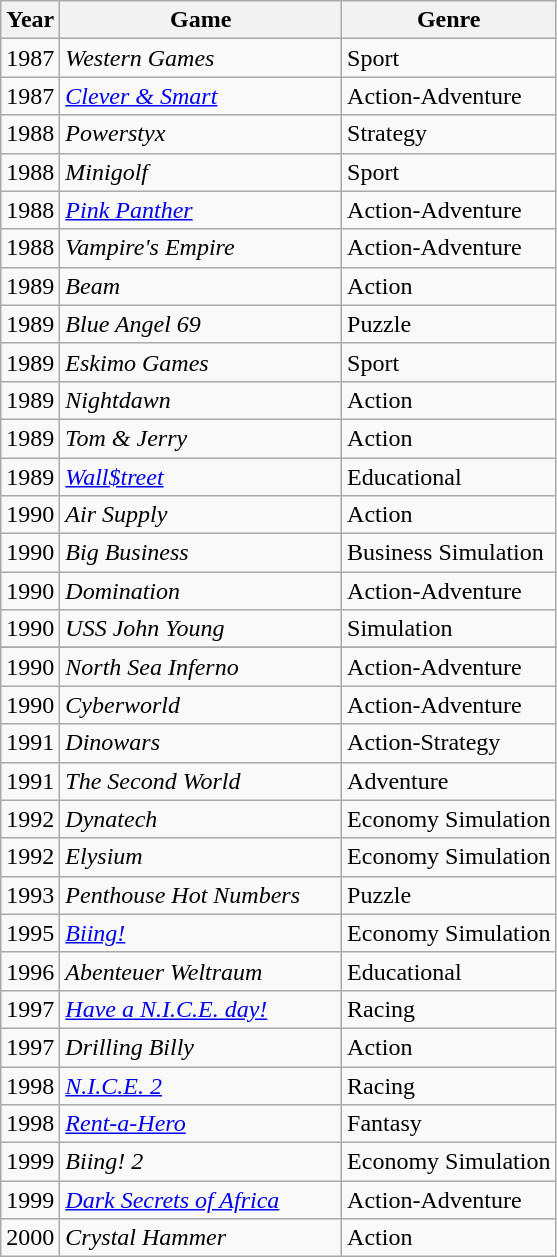<table class="wikitable sortable">
<tr>
<th>Year</th>
<th>Game</th>
<th>Genre</th>
</tr>
<tr>
<td>1987</td>
<td><em>Western Games</em></td>
<td>Sport</td>
</tr>
<tr>
<td>1987</td>
<td><em><a href='#'>Clever & Smart</a></em></td>
<td>Action-Adventure</td>
</tr>
<tr>
<td>1988</td>
<td><em>Powerstyx</em></td>
<td>Strategy</td>
</tr>
<tr>
<td>1988</td>
<td><em>Minigolf</em></td>
<td>Sport</td>
</tr>
<tr>
<td>1988</td>
<td><em><a href='#'>Pink Panther</a></em></td>
<td>Action-Adventure</td>
</tr>
<tr>
<td>1988</td>
<td><em>Vampire's Empire</em></td>
<td>Action-Adventure</td>
</tr>
<tr>
<td>1989</td>
<td><em>Beam</em></td>
<td>Action</td>
</tr>
<tr>
<td>1989</td>
<td><em>Blue Angel 69</em></td>
<td>Puzzle</td>
</tr>
<tr>
<td>1989</td>
<td><em>Eskimo Games</em></td>
<td>Sport</td>
</tr>
<tr>
<td>1989</td>
<td><em>Nightdawn</em></td>
<td>Action</td>
</tr>
<tr>
<td>1989</td>
<td><em>Tom & Jerry</em></td>
<td>Action</td>
</tr>
<tr>
<td>1989</td>
<td><em><a href='#'>Wall$treet</a></em></td>
<td>Educational</td>
</tr>
<tr>
<td>1990</td>
<td><em>Air Supply</em>     </td>
<td>Action</td>
</tr>
<tr>
<td>1990</td>
<td><em>Big Business</em></td>
<td>Business Simulation</td>
</tr>
<tr>
<td>1990</td>
<td><em>Domination</em></td>
<td>Action-Adventure</td>
</tr>
<tr>
<td>1990</td>
<td><em>USS John Young</em></td>
<td>Simulation</td>
</tr>
<tr>
</tr>
<tr>
<td>1990</td>
<td><em>North Sea Inferno</em></td>
<td>Action-Adventure</td>
</tr>
<tr>
<td>1990</td>
<td><em>Cyberworld</em></td>
<td>Action-Adventure</td>
</tr>
<tr>
<td>1991</td>
<td><em>Dinowars</em></td>
<td>Action-Strategy</td>
</tr>
<tr>
<td>1991</td>
<td><em>The Second World</em></td>
<td>Adventure</td>
</tr>
<tr>
<td>1992</td>
<td><em>Dynatech</em></td>
<td>Economy Simulation</td>
</tr>
<tr>
<td>1992</td>
<td><em>Elysium</em></td>
<td>Economy Simulation</td>
</tr>
<tr>
<td>1993</td>
<td><em>Penthouse Hot Numbers</em>      </td>
<td>Puzzle</td>
</tr>
<tr>
<td>1995</td>
<td><em><a href='#'>Biing!</a></em></td>
<td>Economy Simulation</td>
</tr>
<tr>
<td>1996</td>
<td><em>Abenteuer Weltraum</em></td>
<td>Educational</td>
</tr>
<tr>
<td>1997</td>
<td><em><a href='#'>Have a N.I.C.E. day!</a></em></td>
<td>Racing</td>
</tr>
<tr>
<td>1997</td>
<td><em>Drilling Billy</em></td>
<td>Action</td>
</tr>
<tr>
<td>1998</td>
<td><em><a href='#'>N.I.C.E. 2</a></em></td>
<td>Racing</td>
</tr>
<tr>
<td>1998</td>
<td><em><a href='#'>Rent-a-Hero</a></em></td>
<td>Fantasy</td>
</tr>
<tr>
<td>1999</td>
<td><em>Biing! 2</em>               </td>
<td>Economy Simulation</td>
</tr>
<tr>
<td>1999</td>
<td><em><a href='#'>Dark Secrets of Africa</a></em></td>
<td>Action-Adventure</td>
</tr>
<tr>
<td>2000</td>
<td><em>Crystal Hammer</em>             </td>
<td>Action</td>
</tr>
</table>
